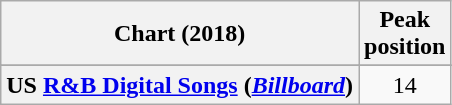<table class="wikitable plainrowheaders" style="text-align:center">
<tr>
<th scope="col">Chart (2018)</th>
<th scope="col">Peak<br> position</th>
</tr>
<tr>
</tr>
<tr>
<th scope="row">US <a href='#'>R&B Digital Songs</a> (<em><a href='#'>Billboard</a></em>)</th>
<td>14</td>
</tr>
</table>
